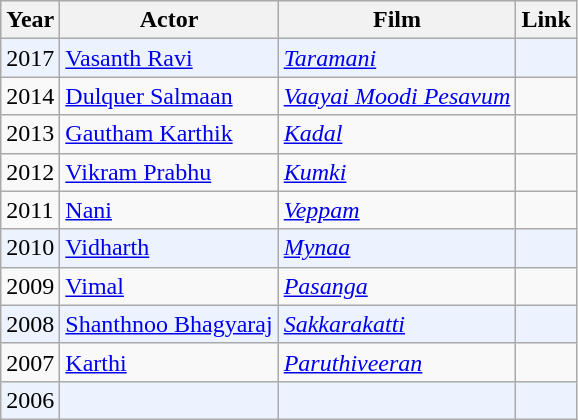<table class="wikitable">
<tr style="background:#d1e4fd;">
<th>Year</th>
<th>Actor</th>
<th>Film</th>
<th>Link</th>
</tr>
<tr style="background:#edf3fe;">
<td>2017</td>
<td><a href='#'>Vasanth Ravi</a></td>
<td><em><a href='#'>Taramani</a></em></td>
<td></td>
</tr>
<tr>
<td>2014</td>
<td><a href='#'>Dulquer Salmaan</a></td>
<td><em><a href='#'>Vaayai Moodi Pesavum</a></em></td>
<td></td>
</tr>
<tr>
<td>2013</td>
<td><a href='#'>Gautham Karthik</a></td>
<td><em><a href='#'>Kadal</a></em></td>
<td></td>
</tr>
<tr>
<td>2012</td>
<td><a href='#'>Vikram Prabhu</a></td>
<td><em><a href='#'>Kumki</a></em></td>
<td></td>
</tr>
<tr>
<td>2011</td>
<td><a href='#'>Nani</a></td>
<td><em><a href='#'>Veppam</a></em></td>
<td></td>
</tr>
<tr style="background:#edf3fe;">
<td>2010</td>
<td><a href='#'>Vidharth</a></td>
<td><em><a href='#'>Mynaa</a></em></td>
<td></td>
</tr>
<tr>
<td>2009</td>
<td><a href='#'>Vimal</a></td>
<td><em><a href='#'>Pasanga</a></em></td>
<td></td>
</tr>
<tr style="background:#edf3fe;">
<td>2008</td>
<td><a href='#'>Shanthnoo Bhagyaraj</a></td>
<td><em><a href='#'>Sakkarakatti</a></em></td>
<td></td>
</tr>
<tr>
<td>2007</td>
<td><a href='#'>Karthi</a></td>
<td><em><a href='#'>Paruthiveeran</a></em></td>
<td></td>
</tr>
<tr style="background:#edf3fe;">
<td>2006</td>
<td></td>
<td></td>
<td></td>
</tr>
</table>
